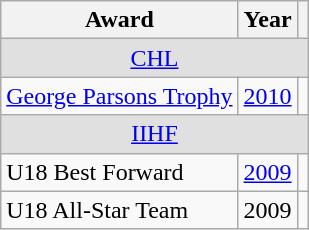<table class="wikitable">
<tr>
<th>Award</th>
<th>Year</th>
<th></th>
</tr>
<tr ALIGN="center" bgcolor="#e0e0e0">
<td colspan="3"><a href='#'>CHL</a></td>
</tr>
<tr>
<td><a href='#'>George Parsons Trophy</a></td>
<td><a href='#'>2010</a></td>
<td></td>
</tr>
<tr ALIGN="center" bgcolor="#e0e0e0">
<td colspan="3"><a href='#'>IIHF</a></td>
</tr>
<tr>
<td>U18 Best Forward</td>
<td><a href='#'>2009</a></td>
<td></td>
</tr>
<tr>
<td>U18 All-Star Team</td>
<td>2009</td>
<td></td>
</tr>
</table>
